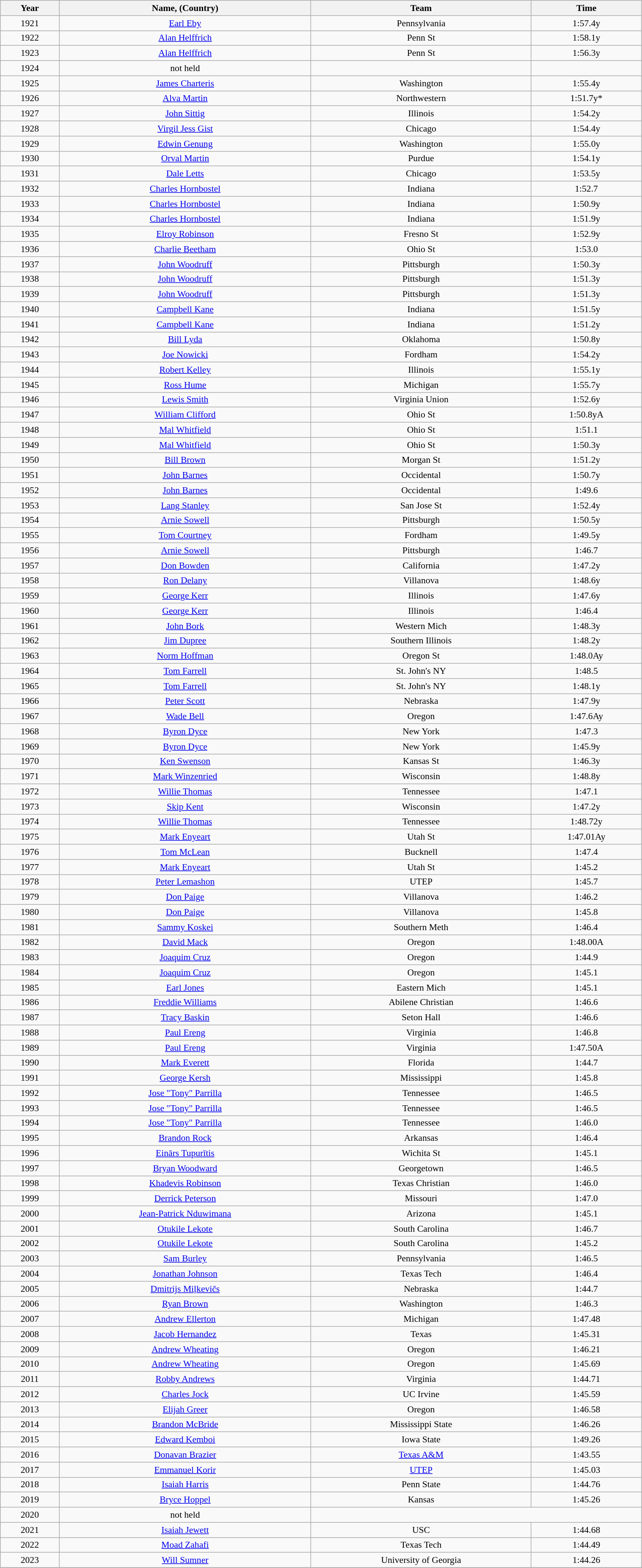<table class="wikitable sortable" style="font-size:90%; width: 80%; text-align: center;">
<tr>
<th>Year</th>
<th>Name, (Country)</th>
<th>Team</th>
<th>Time</th>
</tr>
<tr>
<td>1921</td>
<td><a href='#'>Earl Eby</a></td>
<td>Pennsylvania</td>
<td>1:57.4y</td>
</tr>
<tr>
<td>1922</td>
<td><a href='#'>Alan Helffrich</a></td>
<td>Penn St</td>
<td>1:58.1y</td>
</tr>
<tr>
<td>1923</td>
<td><a href='#'>Alan Helffrich</a></td>
<td>Penn St</td>
<td>1:56.3y</td>
</tr>
<tr>
<td>1924</td>
<td>not held</td>
<td></td>
</tr>
<tr>
<td>1925</td>
<td><a href='#'>James Charteris</a></td>
<td>Washington</td>
<td>1:55.4y</td>
</tr>
<tr>
<td>1926</td>
<td><a href='#'>Alva Martin</a></td>
<td>Northwestern</td>
<td>1:51.7y*</td>
</tr>
<tr>
<td>1927</td>
<td><a href='#'>John Sittig</a></td>
<td>Illinois</td>
<td>1:54.2y</td>
</tr>
<tr>
<td>1928</td>
<td><a href='#'>Virgil Jess Gist</a></td>
<td>Chicago</td>
<td>1:54.4y</td>
</tr>
<tr>
<td>1929</td>
<td><a href='#'>Edwin Genung</a></td>
<td>Washington</td>
<td>1:55.0y</td>
</tr>
<tr>
<td>1930</td>
<td><a href='#'>Orval Martin</a></td>
<td>Purdue</td>
<td>1:54.1y</td>
</tr>
<tr>
<td>1931</td>
<td><a href='#'>Dale Letts</a></td>
<td>Chicago</td>
<td>1:53.5y</td>
</tr>
<tr>
<td>1932</td>
<td><a href='#'>Charles Hornbostel</a></td>
<td>Indiana</td>
<td>1:52.7</td>
</tr>
<tr>
<td>1933</td>
<td><a href='#'>Charles Hornbostel</a></td>
<td>Indiana</td>
<td>1:50.9y</td>
</tr>
<tr>
<td>1934</td>
<td><a href='#'>Charles Hornbostel</a></td>
<td>Indiana</td>
<td>1:51.9y</td>
</tr>
<tr>
<td>1935</td>
<td><a href='#'>Elroy Robinson</a></td>
<td>Fresno St</td>
<td>1:52.9y</td>
</tr>
<tr>
<td>1936</td>
<td><a href='#'>Charlie Beetham</a></td>
<td>Ohio St</td>
<td>1:53.0</td>
</tr>
<tr>
<td>1937</td>
<td><a href='#'>John Woodruff</a></td>
<td>Pittsburgh</td>
<td>1:50.3y</td>
</tr>
<tr>
<td>1938</td>
<td><a href='#'>John Woodruff</a></td>
<td>Pittsburgh</td>
<td>1:51.3y</td>
</tr>
<tr>
<td>1939</td>
<td><a href='#'>John Woodruff</a></td>
<td>Pittsburgh</td>
<td>1:51.3y</td>
</tr>
<tr>
<td>1940</td>
<td><a href='#'>Campbell Kane</a></td>
<td>Indiana</td>
<td>1:51.5y</td>
</tr>
<tr>
<td>1941</td>
<td><a href='#'>Campbell Kane</a></td>
<td>Indiana</td>
<td>1:51.2y</td>
</tr>
<tr>
<td>1942</td>
<td><a href='#'>Bill Lyda</a></td>
<td>Oklahoma</td>
<td>1:50.8y</td>
</tr>
<tr>
<td>1943</td>
<td><a href='#'>Joe Nowicki</a></td>
<td>Fordham</td>
<td>1:54.2y</td>
</tr>
<tr>
<td>1944</td>
<td><a href='#'>Robert Kelley</a></td>
<td>Illinois</td>
<td>1:55.1y</td>
</tr>
<tr>
<td>1945</td>
<td><a href='#'>Ross Hume</a></td>
<td>Michigan</td>
<td>1:55.7y</td>
</tr>
<tr>
<td>1946</td>
<td><a href='#'>Lewis Smith</a></td>
<td>Virginia Union</td>
<td>1:52.6y</td>
</tr>
<tr>
<td>1947</td>
<td><a href='#'>William Clifford</a></td>
<td>Ohio St</td>
<td>1:50.8yA</td>
</tr>
<tr>
<td>1948</td>
<td><a href='#'>Mal Whitfield</a></td>
<td>Ohio St</td>
<td>1:51.1</td>
</tr>
<tr>
<td>1949</td>
<td><a href='#'>Mal Whitfield</a></td>
<td>Ohio St</td>
<td>1:50.3y</td>
</tr>
<tr>
<td>1950</td>
<td><a href='#'>Bill Brown</a></td>
<td>Morgan St</td>
<td>1:51.2y</td>
</tr>
<tr>
<td>1951</td>
<td><a href='#'>John Barnes</a></td>
<td>Occidental</td>
<td>1:50.7y</td>
</tr>
<tr>
<td>1952</td>
<td><a href='#'>John Barnes</a></td>
<td>Occidental</td>
<td>1:49.6</td>
</tr>
<tr>
<td>1953</td>
<td><a href='#'>Lang Stanley</a></td>
<td>San Jose St</td>
<td>1:52.4y</td>
</tr>
<tr>
<td>1954</td>
<td><a href='#'>Arnie Sowell</a></td>
<td>Pittsburgh</td>
<td>1:50.5y</td>
</tr>
<tr>
<td>1955</td>
<td><a href='#'>Tom Courtney</a></td>
<td>Fordham</td>
<td>1:49.5y</td>
</tr>
<tr>
<td>1956</td>
<td><a href='#'>Arnie Sowell</a></td>
<td>Pittsburgh</td>
<td>1:46.7</td>
</tr>
<tr>
<td>1957</td>
<td><a href='#'>Don Bowden</a></td>
<td>California</td>
<td>1:47.2y</td>
</tr>
<tr>
<td>1958</td>
<td><a href='#'>Ron Delany</a> </td>
<td>Villanova</td>
<td>1:48.6y</td>
</tr>
<tr>
<td>1959</td>
<td><a href='#'>George Kerr</a> </td>
<td>Illinois</td>
<td>1:47.6y</td>
</tr>
<tr>
<td>1960</td>
<td><a href='#'>George Kerr</a> </td>
<td>Illinois</td>
<td>1:46.4</td>
</tr>
<tr>
<td>1961</td>
<td><a href='#'>John Bork</a></td>
<td>Western Mich</td>
<td>1:48.3y</td>
</tr>
<tr>
<td>1962</td>
<td><a href='#'>Jim Dupree</a></td>
<td>Southern Illinois</td>
<td>1:48.2y</td>
</tr>
<tr>
<td>1963</td>
<td><a href='#'>Norm Hoffman</a></td>
<td>Oregon St</td>
<td>1:48.0Ay</td>
</tr>
<tr>
<td>1964</td>
<td><a href='#'>Tom Farrell</a></td>
<td>St. John's NY</td>
<td>1:48.5</td>
</tr>
<tr>
<td>1965</td>
<td><a href='#'>Tom Farrell</a></td>
<td>St. John's NY</td>
<td>1:48.1y</td>
</tr>
<tr>
<td>1966</td>
<td><a href='#'>Peter Scott</a></td>
<td>Nebraska</td>
<td>1:47.9y</td>
</tr>
<tr>
<td>1967</td>
<td><a href='#'>Wade Bell</a></td>
<td>Oregon</td>
<td>1:47.6Ay</td>
</tr>
<tr>
<td>1968</td>
<td><a href='#'>Byron Dyce</a> </td>
<td>New York</td>
<td>1:47.3</td>
</tr>
<tr>
<td>1969</td>
<td><a href='#'>Byron Dyce</a> </td>
<td>New York</td>
<td>1:45.9y</td>
</tr>
<tr>
<td>1970</td>
<td><a href='#'>Ken Swenson</a></td>
<td>Kansas St</td>
<td>1:46.3y</td>
</tr>
<tr>
<td>1971</td>
<td><a href='#'>Mark Winzenried</a></td>
<td>Wisconsin</td>
<td>1:48.8y</td>
</tr>
<tr>
<td>1972</td>
<td><a href='#'>Willie Thomas</a></td>
<td>Tennessee</td>
<td>1:47.1</td>
</tr>
<tr>
<td>1973</td>
<td><a href='#'>Skip Kent</a></td>
<td>Wisconsin</td>
<td>1:47.2y</td>
</tr>
<tr>
<td>1974</td>
<td><a href='#'>Willie Thomas</a></td>
<td>Tennessee</td>
<td>1:48.72y</td>
</tr>
<tr>
<td>1975</td>
<td><a href='#'>Mark Enyeart</a></td>
<td>Utah St</td>
<td>1:47.01Ay</td>
</tr>
<tr>
<td>1976</td>
<td><a href='#'>Tom McLean</a></td>
<td>Bucknell</td>
<td>1:47.4</td>
</tr>
<tr>
<td>1977</td>
<td><a href='#'>Mark Enyeart</a></td>
<td>Utah St</td>
<td>1:45.2</td>
</tr>
<tr>
<td>1978</td>
<td><a href='#'>Peter Lemashon</a> </td>
<td>UTEP</td>
<td>1:45.7</td>
</tr>
<tr>
<td>1979</td>
<td><a href='#'>Don Paige</a></td>
<td>Villanova</td>
<td>1:46.2</td>
</tr>
<tr>
<td>1980</td>
<td><a href='#'>Don Paige</a></td>
<td>Villanova</td>
<td>1:45.8</td>
</tr>
<tr>
<td>1981</td>
<td><a href='#'>Sammy Koskei</a> </td>
<td>Southern Meth</td>
<td>1:46.4</td>
</tr>
<tr>
<td>1982</td>
<td><a href='#'>David Mack</a></td>
<td>Oregon</td>
<td>1:48.00A</td>
</tr>
<tr>
<td>1983</td>
<td><a href='#'>Joaquim Cruz</a> </td>
<td>Oregon</td>
<td>1:44.9</td>
</tr>
<tr>
<td>1984</td>
<td><a href='#'>Joaquim Cruz</a> </td>
<td>Oregon</td>
<td>1:45.1</td>
</tr>
<tr>
<td>1985</td>
<td><a href='#'>Earl Jones</a></td>
<td>Eastern Mich</td>
<td>1:45.1</td>
</tr>
<tr>
<td>1986</td>
<td><a href='#'>Freddie Williams</a> </td>
<td>Abilene Christian</td>
<td>1:46.6</td>
</tr>
<tr>
<td>1987</td>
<td><a href='#'>Tracy Baskin</a></td>
<td>Seton Hall</td>
<td>1:46.6</td>
</tr>
<tr>
<td>1988</td>
<td><a href='#'>Paul Ereng</a> </td>
<td>Virginia</td>
<td>1:46.8</td>
</tr>
<tr>
<td>1989</td>
<td><a href='#'>Paul Ereng</a> </td>
<td>Virginia</td>
<td>1:47.50A</td>
</tr>
<tr>
<td>1990</td>
<td><a href='#'>Mark Everett</a></td>
<td>Florida</td>
<td>1:44.7</td>
</tr>
<tr>
<td>1991</td>
<td><a href='#'>George Kersh</a></td>
<td>Mississippi</td>
<td>1:45.8</td>
</tr>
<tr>
<td>1992</td>
<td><a href='#'>Jose "Tony" Parrilla</a></td>
<td>Tennessee</td>
<td>1:46.5</td>
</tr>
<tr>
<td>1993</td>
<td><a href='#'>Jose "Tony" Parrilla</a></td>
<td>Tennessee</td>
<td>1:46.5</td>
</tr>
<tr>
<td>1994</td>
<td><a href='#'>Jose "Tony" Parrilla</a></td>
<td>Tennessee</td>
<td>1:46.0</td>
</tr>
<tr>
<td>1995</td>
<td><a href='#'>Brandon Rock</a></td>
<td>Arkansas</td>
<td>1:46.4</td>
</tr>
<tr>
<td>1996</td>
<td><a href='#'>Einārs Tupurītis</a> </td>
<td>Wichita St</td>
<td>1:45.1</td>
</tr>
<tr>
<td>1997</td>
<td><a href='#'>Bryan Woodward</a></td>
<td>Georgetown</td>
<td>1:46.5</td>
</tr>
<tr>
<td>1998</td>
<td><a href='#'>Khadevis Robinson</a></td>
<td>Texas Christian</td>
<td>1:46.0</td>
</tr>
<tr>
<td>1999</td>
<td><a href='#'>Derrick Peterson</a></td>
<td>Missouri</td>
<td>1:47.0</td>
</tr>
<tr>
<td>2000</td>
<td><a href='#'>Jean-Patrick Nduwimana</a> </td>
<td>Arizona</td>
<td>1:45.1</td>
</tr>
<tr>
<td>2001</td>
<td><a href='#'>Otukile Lekote</a> </td>
<td>South Carolina</td>
<td>1:46.7</td>
</tr>
<tr>
<td>2002</td>
<td><a href='#'>Otukile Lekote</a> </td>
<td>South Carolina</td>
<td>1:45.2</td>
</tr>
<tr>
<td>2003</td>
<td><a href='#'>Sam Burley</a></td>
<td>Pennsylvania</td>
<td>1:46.5</td>
</tr>
<tr>
<td>2004</td>
<td><a href='#'>Jonathan Johnson</a></td>
<td>Texas Tech</td>
<td>1:46.4</td>
</tr>
<tr>
<td>2005</td>
<td><a href='#'>Dmitrijs Miļkevičs</a> </td>
<td>Nebraska</td>
<td>1:44.7</td>
</tr>
<tr>
<td>2006</td>
<td><a href='#'>Ryan Brown</a></td>
<td>Washington</td>
<td>1:46.3</td>
</tr>
<tr>
<td>2007</td>
<td><a href='#'>Andrew Ellerton</a> </td>
<td>Michigan</td>
<td>1:47.48</td>
</tr>
<tr>
<td>2008</td>
<td><a href='#'>Jacob Hernandez</a></td>
<td>Texas</td>
<td>1:45.31</td>
</tr>
<tr>
<td>2009</td>
<td><a href='#'>Andrew Wheating</a></td>
<td>Oregon</td>
<td>1:46.21</td>
</tr>
<tr>
<td>2010</td>
<td><a href='#'>Andrew Wheating</a></td>
<td>Oregon</td>
<td>1:45.69</td>
</tr>
<tr>
<td>2011</td>
<td><a href='#'>Robby Andrews</a></td>
<td>Virginia</td>
<td>1:44.71</td>
</tr>
<tr>
<td>2012</td>
<td><a href='#'>Charles Jock</a></td>
<td>UC Irvine</td>
<td>1:45.59</td>
</tr>
<tr>
<td>2013</td>
<td><a href='#'>Elijah Greer</a></td>
<td>Oregon</td>
<td>1:46.58</td>
</tr>
<tr>
<td>2014</td>
<td><a href='#'>Brandon McBride</a> </td>
<td>Mississippi State</td>
<td>1:46.26</td>
</tr>
<tr>
<td>2015</td>
<td><a href='#'>Edward Kemboi</a> </td>
<td>Iowa State</td>
<td>1:49.26</td>
</tr>
<tr>
<td>2016</td>
<td><a href='#'>Donavan Brazier</a></td>
<td><a href='#'>Texas A&M</a></td>
<td>1:43.55</td>
</tr>
<tr>
<td>2017</td>
<td><a href='#'>Emmanuel Korir</a></td>
<td><a href='#'>UTEP</a></td>
<td>1:45.03</td>
</tr>
<tr>
<td>2018</td>
<td><a href='#'>Isaiah Harris</a></td>
<td>Penn State</td>
<td>1:44.76</td>
</tr>
<tr>
<td>2019</td>
<td><a href='#'>Bryce Hoppel</a></td>
<td>Kansas</td>
<td>1:45.26</td>
</tr>
<tr>
<td>2020</td>
<td>not held</td>
</tr>
<tr>
<td>2021</td>
<td><a href='#'>Isaiah Jewett</a></td>
<td>USC</td>
<td>1:44.68</td>
</tr>
<tr>
<td>2022</td>
<td><a href='#'>Moad Zahafi</a></td>
<td>Texas Tech</td>
<td>1:44.49</td>
</tr>
<tr>
<td>2023</td>
<td><a href='#'>Will Sumner</a></td>
<td>University of Georgia</td>
<td>1:44.26</td>
</tr>
<tr>
</tr>
</table>
